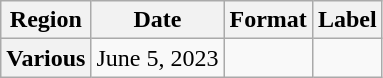<table class="wikitable plainrowheaders">
<tr>
<th scope="col">Region</th>
<th scope="col">Date</th>
<th scope="col">Format</th>
<th scope="col">Label</th>
</tr>
<tr>
<th scope="row">Various</th>
<td>June 5, 2023</td>
<td></td>
<td></td>
</tr>
</table>
